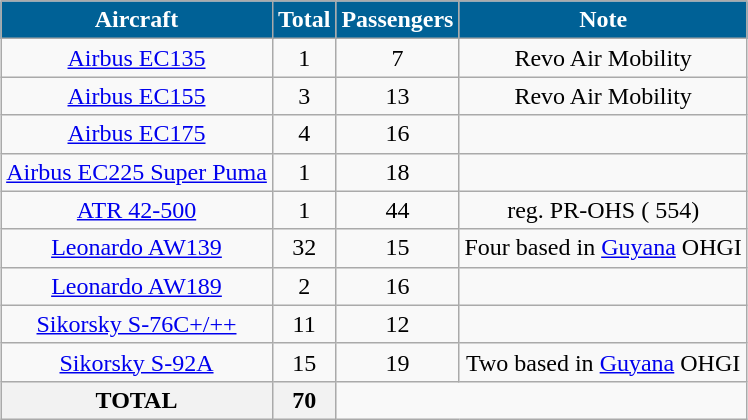<table class="wikitable" style="border-collapse:collapse;text-align:center;margin: 1em auto;">
<tr>
<th style="background:#006196; color:white;">Aircraft</th>
<th style="background:#006196; color:white;">Total</th>
<th style="background:#006196; color:white;">Passengers</th>
<th style="background:#006196; color:white;">Note</th>
</tr>
<tr>
<td><a href='#'>Airbus EC135</a></td>
<td>1</td>
<td>7</td>
<td> Revo Air Mobility</td>
</tr>
<tr>
<td><a href='#'>Airbus EC155</a></td>
<td>3</td>
<td>13</td>
<td> Revo Air Mobility</td>
</tr>
<tr>
<td><a href='#'>Airbus EC175</a></td>
<td>4</td>
<td>16</td>
<td></td>
</tr>
<tr>
<td><a href='#'>Airbus EC225 Super Puma</a></td>
<td>1</td>
<td>18</td>
<td></td>
</tr>
<tr>
<td><a href='#'>ATR 42-500</a></td>
<td>1</td>
<td>44</td>
<td>reg. PR-OHS ( 554)</td>
</tr>
<tr>
<td><a href='#'>Leonardo AW139</a></td>
<td>32</td>
<td>15</td>
<td>Four based in <a href='#'>Guyana</a>  OHGI</td>
</tr>
<tr>
<td><a href='#'>Leonardo AW189</a></td>
<td>2</td>
<td>16</td>
<td></td>
</tr>
<tr>
<td><a href='#'>Sikorsky S-76C+/++</a></td>
<td>11</td>
<td>12</td>
<td></td>
</tr>
<tr>
<td><a href='#'>Sikorsky S-92A</a></td>
<td>15</td>
<td>19</td>
<td>Two based in <a href='#'>Guyana</a>  OHGI</td>
</tr>
<tr>
<th>TOTAL</th>
<th colspan="1">70</th>
</tr>
</table>
